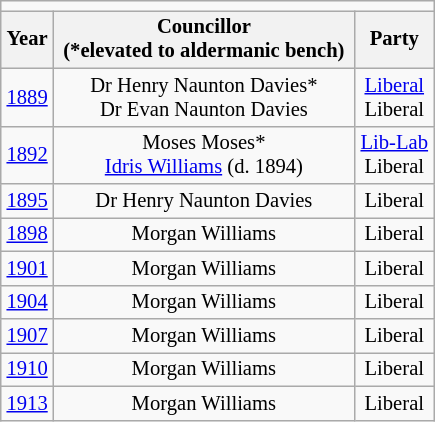<table class="wikitable mw-collapsible autocollapse floatright" style="width: 290px; font-size: 86%; text-align: center;">
<tr>
<td colspan="3"><strong> </strong></td>
</tr>
<tr>
<th>Year</th>
<th>Councillor<br>(*elevated to aldermanic bench)</th>
<th>Party</th>
</tr>
<tr>
<td><a href='#'>1889</a></td>
<td>Dr Henry Naunton Davies*<br>Dr Evan Naunton Davies</td>
<td><a href='#'>Liberal</a><br>Liberal</td>
</tr>
<tr>
<td><a href='#'>1892</a></td>
<td>Moses Moses*<br><a href='#'>Idris Williams</a> (d. 1894)</td>
<td><a href='#'>Lib-Lab</a><br>Liberal</td>
</tr>
<tr>
<td><a href='#'>1895</a></td>
<td>Dr Henry Naunton Davies</td>
<td>Liberal</td>
</tr>
<tr>
<td><a href='#'>1898</a></td>
<td>Morgan Williams</td>
<td>Liberal</td>
</tr>
<tr>
<td><a href='#'>1901</a></td>
<td>Morgan Williams</td>
<td>Liberal</td>
</tr>
<tr>
<td><a href='#'>1904</a></td>
<td>Morgan Williams</td>
<td>Liberal</td>
</tr>
<tr>
<td><a href='#'>1907</a></td>
<td>Morgan Williams</td>
<td>Liberal</td>
</tr>
<tr>
<td><a href='#'>1910</a></td>
<td>Morgan Williams</td>
<td>Liberal</td>
</tr>
<tr>
<td><a href='#'>1913</a></td>
<td>Morgan Williams</td>
<td>Liberal</td>
</tr>
</table>
